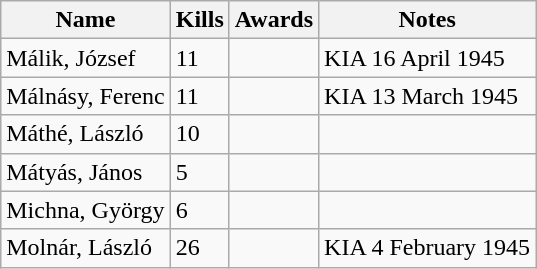<table class=wikitable>
<tr>
<th>Name</th>
<th>Kills</th>
<th>Awards</th>
<th>Notes</th>
</tr>
<tr>
<td>Málik, József</td>
<td>11</td>
<td></td>
<td>KIA 16 April 1945</td>
</tr>
<tr>
<td>Málnásy, Ferenc</td>
<td>11</td>
<td></td>
<td>KIA 13 March 1945</td>
</tr>
<tr>
<td>Máthé, László</td>
<td>10</td>
<td></td>
<td></td>
</tr>
<tr>
<td>Mátyás, János</td>
<td>5</td>
<td></td>
<td></td>
</tr>
<tr>
<td>Michna, György</td>
<td>6</td>
<td></td>
<td></td>
</tr>
<tr>
<td>Molnár, László</td>
<td>26</td>
<td></td>
<td>KIA 4 February 1945</td>
</tr>
</table>
